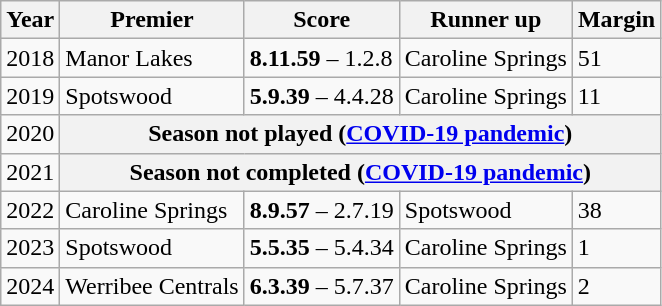<table class="wikitable sortable">
<tr>
<th>Year</th>
<th>Premier</th>
<th>Score</th>
<th>Runner up</th>
<th>Margin</th>
</tr>
<tr>
<td>2018</td>
<td>Manor Lakes</td>
<td><strong>8.11.59</strong> – 1.2.8</td>
<td>Caroline Springs</td>
<td>51</td>
</tr>
<tr>
<td>2019</td>
<td>Spotswood</td>
<td><strong>5.9.39</strong> – 4.4.28</td>
<td>Caroline Springs</td>
<td>11</td>
</tr>
<tr>
<td>2020</td>
<th colspan="4">Season not played (<a href='#'>COVID-19 pandemic</a>)</th>
</tr>
<tr>
<td>2021</td>
<th colspan="4">Season not completed (<a href='#'>COVID-19 pandemic</a>)</th>
</tr>
<tr>
<td>2022</td>
<td>Caroline Springs</td>
<td><strong>8.9.57</strong> – 2.7.19</td>
<td>Spotswood</td>
<td>38</td>
</tr>
<tr>
<td>2023</td>
<td>Spotswood</td>
<td><strong>5.5.35</strong> – 5.4.34</td>
<td>Caroline Springs</td>
<td>1</td>
</tr>
<tr>
<td>2024</td>
<td>Werribee Centrals</td>
<td><strong>6.3.39</strong> – 5.7.37</td>
<td>Caroline Springs</td>
<td>2</td>
</tr>
</table>
